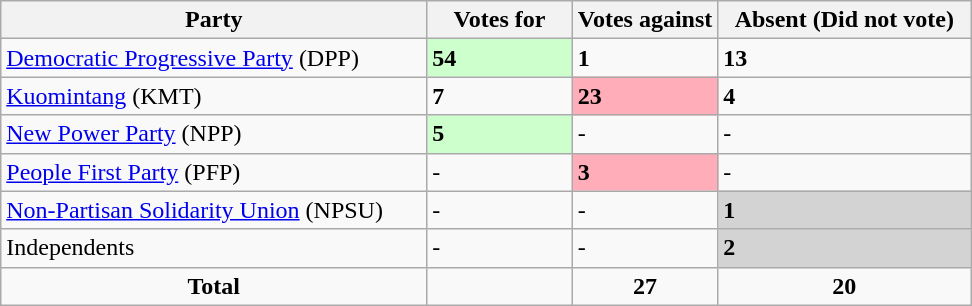<table class="wikitable">
<tr>
<th>Party</th>
<th style="width:15%;">Votes for</th>
<th style="width:15%;">Votes against</th>
<th>Absent (Did not vote)</th>
</tr>
<tr>
<td> <a href='#'>Democratic Progressive Party</a> (DPP)</td>
<td style="background-color:#CCFFCC;"><strong>54</strong></td>
<td><strong>1</strong></td>
<td><strong>13</strong></td>
</tr>
<tr>
<td> <a href='#'>Kuomintang</a> (KMT)</td>
<td><strong>7</strong></td>
<td style="background-color:#FFAEB9;"><strong>23</strong></td>
<td><strong>4</strong></td>
</tr>
<tr>
<td> <a href='#'>New Power Party</a> (NPP)</td>
<td style="background-color:#CCFFCC;"><strong>5</strong></td>
<td>-</td>
<td>-</td>
</tr>
<tr>
<td> <a href='#'>People First Party</a> (PFP)</td>
<td>-</td>
<td style="background-color:#FFAEB9;"><strong>3</strong></td>
<td>-</td>
</tr>
<tr>
<td> <a href='#'>Non-Partisan Solidarity Union</a> (NPSU)</td>
<td>-</td>
<td>-</td>
<td style="background-color:#D3D3D3;"><strong>1</strong></td>
</tr>
<tr>
<td> Independents</td>
<td>-</td>
<td>-</td>
<td style="background-color:#D3D3D3;"><strong>2</strong></td>
</tr>
<tr>
<td style="text-align:center;"><strong>Total</strong></td>
<td></td>
<td style="text-align:center;"><strong>27</strong></td>
<td style="text-align:center;"><strong>20</strong></td>
</tr>
</table>
